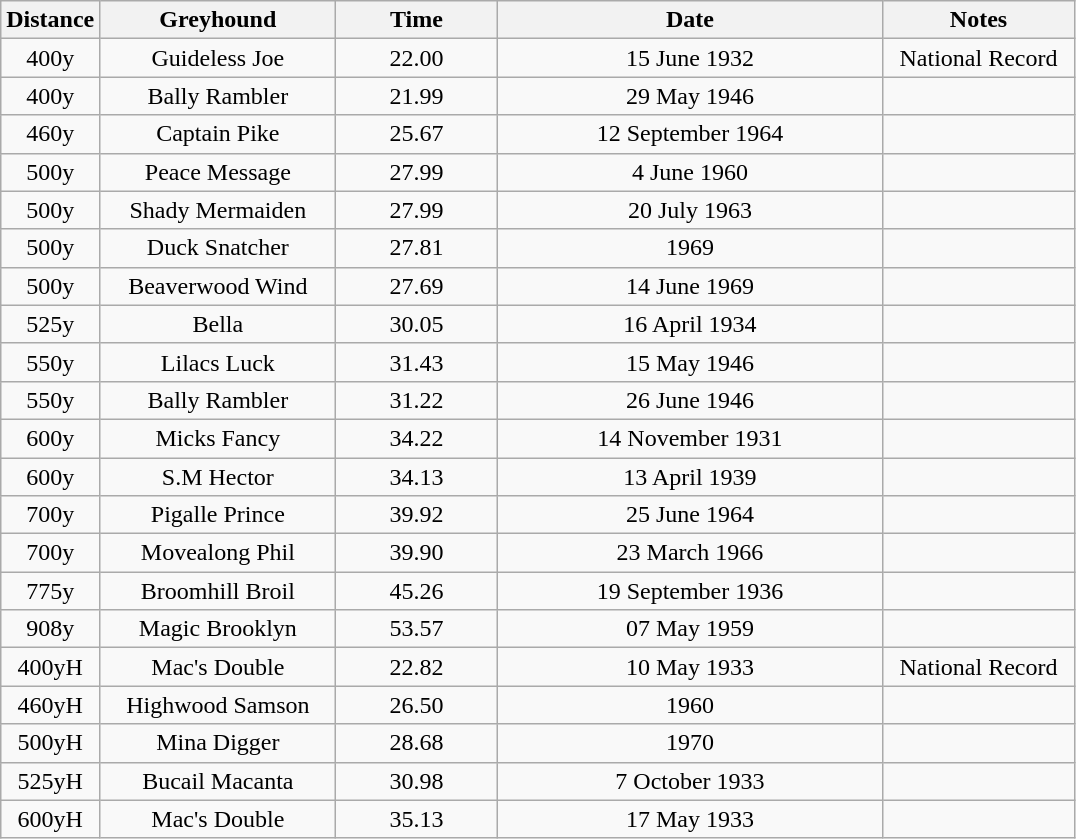<table class="wikitable" style="font-size: 100%">
<tr>
<th width=50>Distance</th>
<th width=150>Greyhound</th>
<th width=100>Time</th>
<th width=250>Date</th>
<th width=120>Notes</th>
</tr>
<tr align=center>
<td>400y</td>
<td>Guideless Joe</td>
<td>22.00</td>
<td>15 June 1932</td>
<td>National Record</td>
</tr>
<tr align=center>
<td>400y</td>
<td>Bally Rambler</td>
<td>21.99</td>
<td>29 May 1946</td>
<td></td>
</tr>
<tr align=center>
<td>460y</td>
<td>Captain Pike</td>
<td>25.67</td>
<td>12 September 1964</td>
<td></td>
</tr>
<tr align=center>
<td>500y</td>
<td>Peace Message</td>
<td>27.99</td>
<td>4 June 1960</td>
<td></td>
</tr>
<tr align=center>
<td>500y</td>
<td>Shady Mermaiden</td>
<td>27.99</td>
<td>20 July 1963</td>
<td></td>
</tr>
<tr align=center>
<td>500y</td>
<td>Duck Snatcher</td>
<td>27.81</td>
<td>1969</td>
<td></td>
</tr>
<tr align=center>
<td>500y</td>
<td>Beaverwood Wind</td>
<td>27.69</td>
<td>14 June 1969</td>
<td></td>
</tr>
<tr align=center>
<td>525y</td>
<td>Bella</td>
<td>30.05</td>
<td>16 April 1934</td>
<td></td>
</tr>
<tr align=center>
<td>550y</td>
<td>Lilacs Luck</td>
<td>31.43</td>
<td>15 May 1946</td>
<td></td>
</tr>
<tr align=center>
<td>550y</td>
<td>Bally Rambler</td>
<td>31.22</td>
<td>26 June 1946</td>
<td></td>
</tr>
<tr align=center>
<td>600y</td>
<td>Micks Fancy</td>
<td>34.22</td>
<td>14 November 1931</td>
<td></td>
</tr>
<tr align=center>
<td>600y</td>
<td>S.M Hector</td>
<td>34.13</td>
<td>13 April 1939</td>
<td></td>
</tr>
<tr align=center>
<td>700y</td>
<td>Pigalle Prince</td>
<td>39.92</td>
<td>25 June 1964</td>
<td></td>
</tr>
<tr align=center>
<td>700y</td>
<td>Movealong Phil</td>
<td>39.90</td>
<td>23 March 1966</td>
<td></td>
</tr>
<tr align=center>
<td>775y</td>
<td>Broomhill Broil</td>
<td>45.26</td>
<td>19 September 1936</td>
<td></td>
</tr>
<tr align=center>
<td>908y</td>
<td>Magic Brooklyn</td>
<td>53.57</td>
<td>07 May 1959</td>
<td></td>
</tr>
<tr align=center>
<td>400yH</td>
<td>Mac's Double</td>
<td>22.82</td>
<td>10 May 1933</td>
<td>National Record</td>
</tr>
<tr align=center>
<td>460yH</td>
<td>Highwood Samson</td>
<td>26.50</td>
<td>1960</td>
<td></td>
</tr>
<tr align=center>
<td>500yH</td>
<td>Mina Digger</td>
<td>28.68</td>
<td>1970</td>
<td></td>
</tr>
<tr align=center>
<td>525yH</td>
<td>Bucail Macanta</td>
<td>30.98</td>
<td>7 October 1933</td>
<td></td>
</tr>
<tr align=center>
<td>600yH</td>
<td>Mac's Double</td>
<td>35.13</td>
<td>17 May 1933</td>
<td></td>
</tr>
</table>
